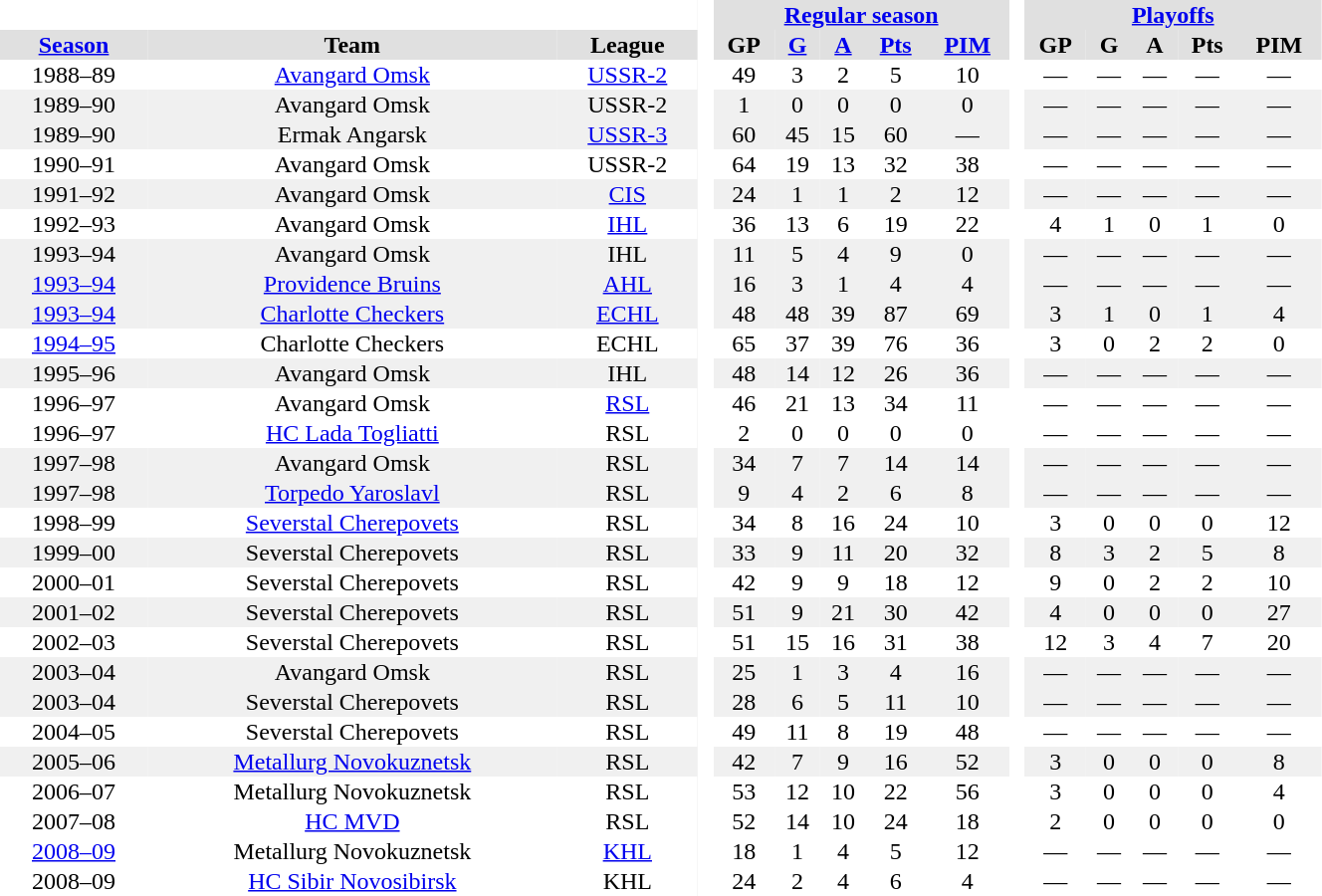<table border="0" cellpadding="1" cellspacing="0" width="70%" style="text-align:center">
<tr bgcolor="#e0e0e0">
<th colspan="3" bgcolor="#ffffff"> </th>
<th rowspan="99" bgcolor="#ffffff"> </th>
<th colspan="5"><a href='#'>Regular season</a></th>
<th rowspan="99" bgcolor="#ffffff"> </th>
<th colspan="5"><a href='#'>Playoffs</a></th>
</tr>
<tr bgcolor="#e0e0e0">
<th><a href='#'>Season</a></th>
<th>Team</th>
<th>League</th>
<th>GP</th>
<th><a href='#'>G</a></th>
<th><a href='#'>A</a></th>
<th><a href='#'>Pts</a></th>
<th><a href='#'>PIM</a></th>
<th>GP</th>
<th>G</th>
<th>A</th>
<th>Pts</th>
<th>PIM</th>
</tr>
<tr align="center">
<td align="center">1988–89</td>
<td align="center"><a href='#'>Avangard Omsk</a></td>
<td align="center"><a href='#'>USSR-2</a></td>
<td align="center">49</td>
<td align="center">3</td>
<td align="center">2</td>
<td align="center">5</td>
<td align="center">10</td>
<td align="center">—</td>
<td align="center">—</td>
<td align="center">—</td>
<td align="center">—</td>
<td align="center">—</td>
</tr>
<tr align="center" bgcolor="#f0f0f0">
<td align="center">1989–90</td>
<td align="center">Avangard Omsk</td>
<td align="center">USSR-2</td>
<td align="center">1</td>
<td align="center">0</td>
<td align="center">0</td>
<td align="center">0</td>
<td align="center">0</td>
<td align="center">—</td>
<td align="center">—</td>
<td align="center">—</td>
<td align="center">—</td>
<td align="center">—</td>
</tr>
<tr align="center" bgcolor="#f0f0f0">
<td align="center">1989–90</td>
<td align="center">Ermak Angarsk</td>
<td align="center"><a href='#'>USSR-3</a></td>
<td align="center">60</td>
<td align="center">45</td>
<td align="center">15</td>
<td align="center">60</td>
<td align="center">—</td>
<td align="center">—</td>
<td align="center">—</td>
<td align="center">—</td>
<td align="center">—</td>
<td align="center">—</td>
</tr>
<tr align="center">
<td align="center">1990–91</td>
<td align="center">Avangard Omsk</td>
<td align="center">USSR-2</td>
<td align="center">64</td>
<td align="center">19</td>
<td align="center">13</td>
<td align="center">32</td>
<td align="center">38</td>
<td align="center">—</td>
<td align="center">—</td>
<td align="center">—</td>
<td align="center">—</td>
<td align="center">—</td>
</tr>
<tr align="center" bgcolor="#f0f0f0">
<td align="center">1991–92</td>
<td align="center">Avangard Omsk</td>
<td align="center"><a href='#'>CIS</a></td>
<td align="center">24</td>
<td align="center">1</td>
<td align="center">1</td>
<td align="center">2</td>
<td align="center">12</td>
<td align="center">—</td>
<td align="center">—</td>
<td align="center">—</td>
<td align="center">—</td>
<td align="center">—</td>
</tr>
<tr align="center">
<td align="center">1992–93</td>
<td align="center">Avangard Omsk</td>
<td align="center"><a href='#'>IHL</a></td>
<td align="center">36</td>
<td align="center">13</td>
<td align="center">6</td>
<td align="center">19</td>
<td align="center">22</td>
<td align="center">4</td>
<td align="center">1</td>
<td align="center">0</td>
<td align="center">1</td>
<td align="center">0</td>
</tr>
<tr align="center" bgcolor="#f0f0f0">
<td align="center">1993–94</td>
<td align="center">Avangard Omsk</td>
<td align="center">IHL</td>
<td align="center">11</td>
<td align="center">5</td>
<td align="center">4</td>
<td align="center">9</td>
<td align="center">0</td>
<td align="center">—</td>
<td align="center">—</td>
<td align="center">—</td>
<td align="center">—</td>
<td align="center">—</td>
</tr>
<tr align="center" bgcolor="#f0f0f0">
<td align="center"><a href='#'>1993–94</a></td>
<td align="center"><a href='#'>Providence Bruins</a></td>
<td align="center"><a href='#'>AHL</a></td>
<td align="center">16</td>
<td align="center">3</td>
<td align="center">1</td>
<td align="center">4</td>
<td align="center">4</td>
<td align="center">—</td>
<td align="center">—</td>
<td align="center">—</td>
<td align="center">—</td>
<td align="center">—</td>
</tr>
<tr align="center" bgcolor="#f0f0f0">
<td align="center"><a href='#'>1993–94</a></td>
<td align="center"><a href='#'>Charlotte Checkers</a></td>
<td align="center"><a href='#'>ECHL</a></td>
<td align="center">48</td>
<td align="center">48</td>
<td align="center">39</td>
<td align="center">87</td>
<td align="center">69</td>
<td align="center">3</td>
<td align="center">1</td>
<td align="center">0</td>
<td align="center">1</td>
<td align="center">4</td>
</tr>
<tr align="center">
<td align="center"><a href='#'>1994–95</a></td>
<td align="center">Charlotte Checkers</td>
<td align="center">ECHL</td>
<td align="center">65</td>
<td align="center">37</td>
<td align="center">39</td>
<td align="center">76</td>
<td align="center">36</td>
<td align="center">3</td>
<td align="center">0</td>
<td align="center">2</td>
<td align="center">2</td>
<td align="center">0</td>
</tr>
<tr align="center" bgcolor="#f0f0f0">
<td align="center">1995–96</td>
<td align="center">Avangard Omsk</td>
<td align="center">IHL</td>
<td align="center">48</td>
<td align="center">14</td>
<td align="center">12</td>
<td align="center">26</td>
<td align="center">36</td>
<td align="center">—</td>
<td align="center">—</td>
<td align="center">—</td>
<td align="center">—</td>
<td align="center">—</td>
</tr>
<tr align="center">
<td align="center">1996–97</td>
<td align="center">Avangard Omsk</td>
<td align="center"><a href='#'>RSL</a></td>
<td align="center">46</td>
<td align="center">21</td>
<td align="center">13</td>
<td align="center">34</td>
<td align="center">11</td>
<td align="center">—</td>
<td align="center">—</td>
<td align="center">—</td>
<td align="center">—</td>
<td align="center">—</td>
</tr>
<tr align="center">
<td align="center">1996–97</td>
<td align="center"><a href='#'>HC Lada Togliatti</a></td>
<td align="center">RSL</td>
<td align="center">2</td>
<td align="center">0</td>
<td align="center">0</td>
<td align="center">0</td>
<td align="center">0</td>
<td align="center">—</td>
<td align="center">—</td>
<td align="center">—</td>
<td align="center">—</td>
<td align="center">—</td>
</tr>
<tr align="center" bgcolor="#f0f0f0">
<td align="center">1997–98</td>
<td align="center">Avangard Omsk</td>
<td align="center">RSL</td>
<td align="center">34</td>
<td align="center">7</td>
<td align="center">7</td>
<td align="center">14</td>
<td align="center">14</td>
<td align="center">—</td>
<td align="center">—</td>
<td align="center">—</td>
<td align="center">—</td>
<td align="center">—</td>
</tr>
<tr align="center" bgcolor="#f0f0f0">
<td align="center">1997–98</td>
<td align="center"><a href='#'>Torpedo Yaroslavl</a></td>
<td align="center">RSL</td>
<td align="center">9</td>
<td align="center">4</td>
<td align="center">2</td>
<td align="center">6</td>
<td align="center">8</td>
<td align="center">—</td>
<td align="center">—</td>
<td align="center">—</td>
<td align="center">—</td>
<td align="center">—</td>
</tr>
<tr align="center">
<td align="center">1998–99</td>
<td align="center"><a href='#'>Severstal Cherepovets</a></td>
<td align="center">RSL</td>
<td align="center">34</td>
<td align="center">8</td>
<td align="center">16</td>
<td align="center">24</td>
<td align="center">10</td>
<td align="center">3</td>
<td align="center">0</td>
<td align="center">0</td>
<td align="center">0</td>
<td align="center">12</td>
</tr>
<tr align="center" bgcolor="#f0f0f0">
<td align="center">1999–00</td>
<td align="center">Severstal Cherepovets</td>
<td align="center">RSL</td>
<td align="center">33</td>
<td align="center">9</td>
<td align="center">11</td>
<td align="center">20</td>
<td align="center">32</td>
<td align="center">8</td>
<td align="center">3</td>
<td align="center">2</td>
<td align="center">5</td>
<td align="center">8</td>
</tr>
<tr align="center">
<td align="center">2000–01</td>
<td align="center">Severstal Cherepovets</td>
<td align="center">RSL</td>
<td align="center">42</td>
<td align="center">9</td>
<td align="center">9</td>
<td align="center">18</td>
<td align="center">12</td>
<td align="center">9</td>
<td align="center">0</td>
<td align="center">2</td>
<td align="center">2</td>
<td align="center">10</td>
</tr>
<tr align="center" bgcolor="#f0f0f0">
<td align="center">2001–02</td>
<td align="center">Severstal Cherepovets</td>
<td align="center">RSL</td>
<td align="center">51</td>
<td align="center">9</td>
<td align="center">21</td>
<td align="center">30</td>
<td align="center">42</td>
<td align="center">4</td>
<td align="center">0</td>
<td align="center">0</td>
<td align="center">0</td>
<td align="center">27</td>
</tr>
<tr align="center">
<td align="center">2002–03</td>
<td align="center">Severstal Cherepovets</td>
<td align="center">RSL</td>
<td align="center">51</td>
<td align="center">15</td>
<td align="center">16</td>
<td align="center">31</td>
<td align="center">38</td>
<td align="center">12</td>
<td align="center">3</td>
<td align="center">4</td>
<td align="center">7</td>
<td align="center">20</td>
</tr>
<tr align="center" bgcolor="#f0f0f0">
<td align="center">2003–04</td>
<td align="center">Avangard Omsk</td>
<td align="center">RSL</td>
<td align="center">25</td>
<td align="center">1</td>
<td align="center">3</td>
<td align="center">4</td>
<td align="center">16</td>
<td align="center">—</td>
<td align="center">—</td>
<td align="center">—</td>
<td align="center">—</td>
<td align="center">—</td>
</tr>
<tr align="center" bgcolor="#f0f0f0">
<td align="center">2003–04</td>
<td align="center">Severstal Cherepovets</td>
<td align="center">RSL</td>
<td align="center">28</td>
<td align="center">6</td>
<td align="center">5</td>
<td align="center">11</td>
<td align="center">10</td>
<td align="center">—</td>
<td align="center">—</td>
<td align="center">—</td>
<td align="center">—</td>
<td align="center">—</td>
</tr>
<tr align="center">
<td align="center">2004–05</td>
<td align="center">Severstal Cherepovets</td>
<td align="center">RSL</td>
<td align="center">49</td>
<td align="center">11</td>
<td align="center">8</td>
<td align="center">19</td>
<td align="center">48</td>
<td align="center">—</td>
<td align="center">—</td>
<td align="center">—</td>
<td align="center">—</td>
<td align="center">—</td>
</tr>
<tr align="center" bgcolor="#f0f0f0">
<td align="center">2005–06</td>
<td align="center"><a href='#'>Metallurg Novokuznetsk</a></td>
<td align="center">RSL</td>
<td align="center">42</td>
<td align="center">7</td>
<td align="center">9</td>
<td align="center">16</td>
<td align="center">52</td>
<td align="center">3</td>
<td align="center">0</td>
<td align="center">0</td>
<td align="center">0</td>
<td align="center">8</td>
</tr>
<tr align="center">
<td align="center">2006–07</td>
<td align="center">Metallurg Novokuznetsk</td>
<td align="center">RSL</td>
<td align="center">53</td>
<td align="center">12</td>
<td align="center">10</td>
<td align="center">22</td>
<td align="center">56</td>
<td align="center">3</td>
<td align="center">0</td>
<td align="center">0</td>
<td align="center">0</td>
<td align="center">4</td>
</tr>
<tr align="center">
<td align="center">2007–08</td>
<td align="center"><a href='#'>HC MVD</a></td>
<td align="center">RSL</td>
<td align="center">52</td>
<td align="center">14</td>
<td align="center">10</td>
<td align="center">24</td>
<td align="center">18</td>
<td align="center">2</td>
<td align="center">0</td>
<td align="center">0</td>
<td align="center">0</td>
<td align="center">0</td>
</tr>
<tr align="center">
<td align="center"><a href='#'>2008–09</a></td>
<td align="center">Metallurg Novokuznetsk</td>
<td align="center"><a href='#'>KHL</a></td>
<td align="center">18</td>
<td align="center">1</td>
<td align="center">4</td>
<td align="center">5</td>
<td align="center">12</td>
<td align="center">—</td>
<td align="center">—</td>
<td align="center">—</td>
<td align="center">—</td>
<td align="center">—</td>
</tr>
<tr align="center">
<td align="center">2008–09</td>
<td align="center"><a href='#'>HC Sibir Novosibirsk</a></td>
<td align="center">KHL</td>
<td align="center">24</td>
<td align="center">2</td>
<td align="center">4</td>
<td align="center">6</td>
<td align="center">4</td>
<td align="center">—</td>
<td align="center">—</td>
<td align="center">—</td>
<td align="center">—</td>
<td align="center">—</td>
</tr>
</table>
